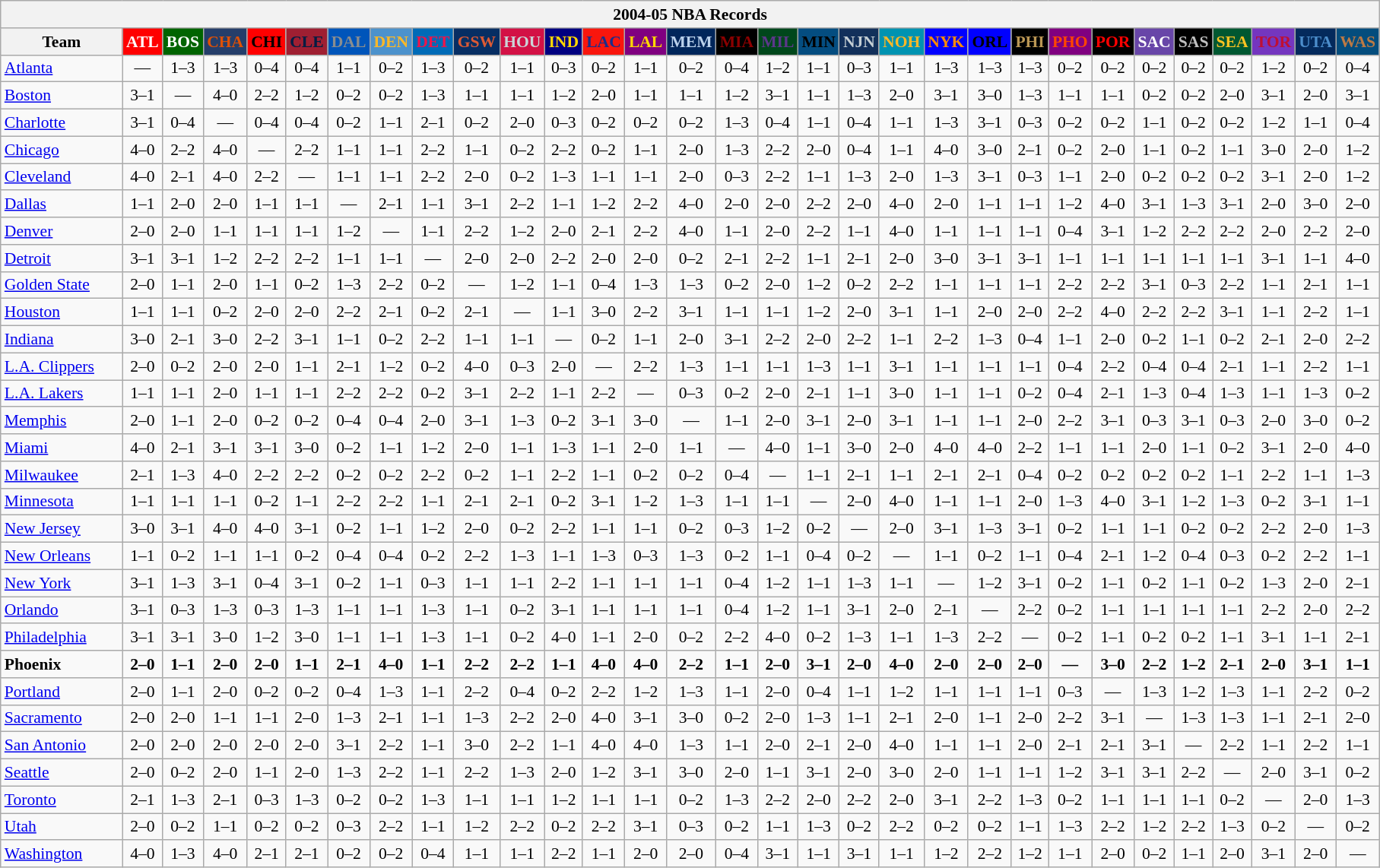<table class="wikitable" style="font-size:90%; text-align:center;">
<tr>
<th colspan=31>2004-05 NBA Records</th>
</tr>
<tr>
<th width=100>Team</th>
<th style="background:#FF0000;color:#FFFFFF;width=35">ATL</th>
<th style="background:#006400;color:#FFFFFF;width=35">BOS</th>
<th style="background:#253E6A;color:#DF5106;width=35">CHA</th>
<th style="background:#FF0000;color:#000000;width=35">CHI</th>
<th style="background:#9F1F32;color:#001D43;width=35">CLE</th>
<th style="background:#0055BA;color:#898D8F;width=35">DAL</th>
<th style="background:#4C92CC;color:#FDB827;width=35">DEN</th>
<th style="background:#006BB7;color:#ED164B;width=35">DET</th>
<th style="background:#072E63;color:#DC5A34;width=35">GSW</th>
<th style="background:#D31145;color:#CBD4D8;width=35">HOU</th>
<th style="background:#000080;color:#FFD700;width=35">IND</th>
<th style="background:#F9160D;color:#1A2E8B;width=35">LAC</th>
<th style="background:#800080;color:#FFD700;width=35">LAL</th>
<th style="background:#00265B;color:#BAD1EB;width=35">MEM</th>
<th style="background:#000000;color:#8B0000;width=35">MIA</th>
<th style="background:#00471B;color:#5C378A;width=35">MIL</th>
<th style="background:#044D80;color:#000000;width=35">MIN</th>
<th style="background:#12305B;color:#C4CED4;width=35">NJN</th>
<th style="background:#0093B1;color:#FDB827;width=35">NOH</th>
<th style="background:#0000FF;color:#FF8C00;width=35">NYK</th>
<th style="background:#0000FF;color:#000000;width=35">ORL</th>
<th style="background:#000000;color:#BB9754;width=35">PHI</th>
<th style="background:#800080;color:#FF4500;width=35">PHO</th>
<th style="background:#000000;color:#FF0000;width=35">POR</th>
<th style="background:#6846A8;color:#FFFFFF;width=35">SAC</th>
<th style="background:#000000;color:#C0C0C0;width=35">SAS</th>
<th style="background:#005831;color:#FFC322;width=35">SEA</th>
<th style="background:#7436BF;color:#BE0F34;width=35">TOR</th>
<th style="background:#042A5C;color:#4C8ECC;width=35">UTA</th>
<th style="background:#044D7D;color:#BC7A44;width=35">WAS</th>
</tr>
<tr>
<td style="text-align:left;"><a href='#'>Atlanta</a></td>
<td>—</td>
<td>1–3</td>
<td>1–3</td>
<td>0–4</td>
<td>0–4</td>
<td>1–1</td>
<td>0–2</td>
<td>1–3</td>
<td>0–2</td>
<td>1–1</td>
<td>0–3</td>
<td>0–2</td>
<td>1–1</td>
<td>0–2</td>
<td>0–4</td>
<td>1–2</td>
<td>1–1</td>
<td>0–3</td>
<td>1–1</td>
<td>1–3</td>
<td>1–3</td>
<td>1–3</td>
<td>0–2</td>
<td>0–2</td>
<td>0–2</td>
<td>0–2</td>
<td>0–2</td>
<td>1–2</td>
<td>0–2</td>
<td>0–4</td>
</tr>
<tr>
<td style="text-align:left;"><a href='#'>Boston</a></td>
<td>3–1</td>
<td>—</td>
<td>4–0</td>
<td>2–2</td>
<td>1–2</td>
<td>0–2</td>
<td>0–2</td>
<td>1–3</td>
<td>1–1</td>
<td>1–1</td>
<td>1–2</td>
<td>2–0</td>
<td>1–1</td>
<td>1–1</td>
<td>1–2</td>
<td>3–1</td>
<td>1–1</td>
<td>1–3</td>
<td>2–0</td>
<td>3–1</td>
<td>3–0</td>
<td>1–3</td>
<td>1–1</td>
<td>1–1</td>
<td>0–2</td>
<td>0–2</td>
<td>2–0</td>
<td>3–1</td>
<td>2–0</td>
<td>3–1</td>
</tr>
<tr>
<td style="text-align:left;"><a href='#'>Charlotte</a></td>
<td>3–1</td>
<td>0–4</td>
<td>—</td>
<td>0–4</td>
<td>0–4</td>
<td>0–2</td>
<td>1–1</td>
<td>2–1</td>
<td>0–2</td>
<td>2–0</td>
<td>0–3</td>
<td>0–2</td>
<td>0–2</td>
<td>0–2</td>
<td>1–3</td>
<td>0–4</td>
<td>1–1</td>
<td>0–4</td>
<td>1–1</td>
<td>1–3</td>
<td>3–1</td>
<td>0–3</td>
<td>0–2</td>
<td>0–2</td>
<td>1–1</td>
<td>0–2</td>
<td>0–2</td>
<td>1–2</td>
<td>1–1</td>
<td>0–4</td>
</tr>
<tr>
<td style="text-align:left;"><a href='#'>Chicago</a></td>
<td>4–0</td>
<td>2–2</td>
<td>4–0</td>
<td>—</td>
<td>2–2</td>
<td>1–1</td>
<td>1–1</td>
<td>2–2</td>
<td>1–1</td>
<td>0–2</td>
<td>2–2</td>
<td>0–2</td>
<td>1–1</td>
<td>2–0</td>
<td>1–3</td>
<td>2–2</td>
<td>2–0</td>
<td>0–4</td>
<td>1–1</td>
<td>4–0</td>
<td>3–0</td>
<td>2–1</td>
<td>0–2</td>
<td>2–0</td>
<td>1–1</td>
<td>0–2</td>
<td>1–1</td>
<td>3–0</td>
<td>2–0</td>
<td>1–2</td>
</tr>
<tr>
<td style="text-align:left;"><a href='#'>Cleveland</a></td>
<td>4–0</td>
<td>2–1</td>
<td>4–0</td>
<td>2–2</td>
<td>—</td>
<td>1–1</td>
<td>1–1</td>
<td>2–2</td>
<td>2–0</td>
<td>0–2</td>
<td>1–3</td>
<td>1–1</td>
<td>1–1</td>
<td>2–0</td>
<td>0–3</td>
<td>2–2</td>
<td>1–1</td>
<td>1–3</td>
<td>2–0</td>
<td>1–3</td>
<td>3–1</td>
<td>0–3</td>
<td>1–1</td>
<td>2–0</td>
<td>0–2</td>
<td>0–2</td>
<td>0–2</td>
<td>3–1</td>
<td>2–0</td>
<td>1–2</td>
</tr>
<tr>
<td style="text-align:left;"><a href='#'>Dallas</a></td>
<td>1–1</td>
<td>2–0</td>
<td>2–0</td>
<td>1–1</td>
<td>1–1</td>
<td>—</td>
<td>2–1</td>
<td>1–1</td>
<td>3–1</td>
<td>2–2</td>
<td>1–1</td>
<td>1–2</td>
<td>2–2</td>
<td>4–0</td>
<td>2–0</td>
<td>2–0</td>
<td>2–2</td>
<td>2–0</td>
<td>4–0</td>
<td>2–0</td>
<td>1–1</td>
<td>1–1</td>
<td>1–2</td>
<td>4–0</td>
<td>3–1</td>
<td>1–3</td>
<td>3–1</td>
<td>2–0</td>
<td>3–0</td>
<td>2–0</td>
</tr>
<tr>
<td style="text-align:left;"><a href='#'>Denver</a></td>
<td>2–0</td>
<td>2–0</td>
<td>1–1</td>
<td>1–1</td>
<td>1–1</td>
<td>1–2</td>
<td>—</td>
<td>1–1</td>
<td>2–2</td>
<td>1–2</td>
<td>2–0</td>
<td>2–1</td>
<td>2–2</td>
<td>4–0</td>
<td>1–1</td>
<td>2–0</td>
<td>2–2</td>
<td>1–1</td>
<td>4–0</td>
<td>1–1</td>
<td>1–1</td>
<td>1–1</td>
<td>0–4</td>
<td>3–1</td>
<td>1–2</td>
<td>2–2</td>
<td>2–2</td>
<td>2–0</td>
<td>2–2</td>
<td>2–0</td>
</tr>
<tr>
<td style="text-align:left;"><a href='#'>Detroit</a></td>
<td>3–1</td>
<td>3–1</td>
<td>1–2</td>
<td>2–2</td>
<td>2–2</td>
<td>1–1</td>
<td>1–1</td>
<td>—</td>
<td>2–0</td>
<td>2–0</td>
<td>2–2</td>
<td>2–0</td>
<td>2–0</td>
<td>0–2</td>
<td>2–1</td>
<td>2–2</td>
<td>1–1</td>
<td>2–1</td>
<td>2–0</td>
<td>3–0</td>
<td>3–1</td>
<td>3–1</td>
<td>1–1</td>
<td>1–1</td>
<td>1–1</td>
<td>1–1</td>
<td>1–1</td>
<td>3–1</td>
<td>1–1</td>
<td>4–0</td>
</tr>
<tr>
<td style="text-align:left;"><a href='#'>Golden State</a></td>
<td>2–0</td>
<td>1–1</td>
<td>2–0</td>
<td>1–1</td>
<td>0–2</td>
<td>1–3</td>
<td>2–2</td>
<td>0–2</td>
<td>—</td>
<td>1–2</td>
<td>1–1</td>
<td>0–4</td>
<td>1–3</td>
<td>1–3</td>
<td>0–2</td>
<td>2–0</td>
<td>1–2</td>
<td>0–2</td>
<td>2–2</td>
<td>1–1</td>
<td>1–1</td>
<td>1–1</td>
<td>2–2</td>
<td>2–2</td>
<td>3–1</td>
<td>0–3</td>
<td>2–2</td>
<td>1–1</td>
<td>2–1</td>
<td>1–1</td>
</tr>
<tr>
<td style="text-align:left;"><a href='#'>Houston</a></td>
<td>1–1</td>
<td>1–1</td>
<td>0–2</td>
<td>2–0</td>
<td>2–0</td>
<td>2–2</td>
<td>2–1</td>
<td>0–2</td>
<td>2–1</td>
<td>—</td>
<td>1–1</td>
<td>3–0</td>
<td>2–2</td>
<td>3–1</td>
<td>1–1</td>
<td>1–1</td>
<td>1–2</td>
<td>2–0</td>
<td>3–1</td>
<td>1–1</td>
<td>2–0</td>
<td>2–0</td>
<td>2–2</td>
<td>4–0</td>
<td>2–2</td>
<td>2–2</td>
<td>3–1</td>
<td>1–1</td>
<td>2–2</td>
<td>1–1</td>
</tr>
<tr>
<td style="text-align:left;"><a href='#'>Indiana</a></td>
<td>3–0</td>
<td>2–1</td>
<td>3–0</td>
<td>2–2</td>
<td>3–1</td>
<td>1–1</td>
<td>0–2</td>
<td>2–2</td>
<td>1–1</td>
<td>1–1</td>
<td>—</td>
<td>0–2</td>
<td>1–1</td>
<td>2–0</td>
<td>3–1</td>
<td>2–2</td>
<td>2–0</td>
<td>2–2</td>
<td>1–1</td>
<td>2–2</td>
<td>1–3</td>
<td>0–4</td>
<td>1–1</td>
<td>2–0</td>
<td>0–2</td>
<td>1–1</td>
<td>0–2</td>
<td>2–1</td>
<td>2–0</td>
<td>2–2</td>
</tr>
<tr>
<td style="text-align:left;"><a href='#'>L.A. Clippers</a></td>
<td>2–0</td>
<td>0–2</td>
<td>2–0</td>
<td>2–0</td>
<td>1–1</td>
<td>2–1</td>
<td>1–2</td>
<td>0–2</td>
<td>4–0</td>
<td>0–3</td>
<td>2–0</td>
<td>—</td>
<td>2–2</td>
<td>1–3</td>
<td>1–1</td>
<td>1–1</td>
<td>1–3</td>
<td>1–1</td>
<td>3–1</td>
<td>1–1</td>
<td>1–1</td>
<td>1–1</td>
<td>0–4</td>
<td>2–2</td>
<td>0–4</td>
<td>0–4</td>
<td>2–1</td>
<td>1–1</td>
<td>2–2</td>
<td>1–1</td>
</tr>
<tr>
<td style="text-align:left;"><a href='#'>L.A. Lakers</a></td>
<td>1–1</td>
<td>1–1</td>
<td>2–0</td>
<td>1–1</td>
<td>1–1</td>
<td>2–2</td>
<td>2–2</td>
<td>0–2</td>
<td>3–1</td>
<td>2–2</td>
<td>1–1</td>
<td>2–2</td>
<td>—</td>
<td>0–3</td>
<td>0–2</td>
<td>2–0</td>
<td>2–1</td>
<td>1–1</td>
<td>3–0</td>
<td>1–1</td>
<td>1–1</td>
<td>0–2</td>
<td>0–4</td>
<td>2–1</td>
<td>1–3</td>
<td>0–4</td>
<td>1–3</td>
<td>1–1</td>
<td>1–3</td>
<td>0–2</td>
</tr>
<tr>
<td style="text-align:left;"><a href='#'>Memphis</a></td>
<td>2–0</td>
<td>1–1</td>
<td>2–0</td>
<td>0–2</td>
<td>0–2</td>
<td>0–4</td>
<td>0–4</td>
<td>2–0</td>
<td>3–1</td>
<td>1–3</td>
<td>0–2</td>
<td>3–1</td>
<td>3–0</td>
<td>—</td>
<td>1–1</td>
<td>2–0</td>
<td>3–1</td>
<td>2–0</td>
<td>3–1</td>
<td>1–1</td>
<td>1–1</td>
<td>2–0</td>
<td>2–2</td>
<td>3–1</td>
<td>0–3</td>
<td>3–1</td>
<td>0–3</td>
<td>2–0</td>
<td>3–0</td>
<td>0–2</td>
</tr>
<tr>
<td style="text-align:left;"><a href='#'>Miami</a></td>
<td>4–0</td>
<td>2–1</td>
<td>3–1</td>
<td>3–1</td>
<td>3–0</td>
<td>0–2</td>
<td>1–1</td>
<td>1–2</td>
<td>2–0</td>
<td>1–1</td>
<td>1–3</td>
<td>1–1</td>
<td>2–0</td>
<td>1–1</td>
<td>—</td>
<td>4–0</td>
<td>1–1</td>
<td>3–0</td>
<td>2–0</td>
<td>4–0</td>
<td>4–0</td>
<td>2–2</td>
<td>1–1</td>
<td>1–1</td>
<td>2–0</td>
<td>1–1</td>
<td>0–2</td>
<td>3–1</td>
<td>2–0</td>
<td>4–0</td>
</tr>
<tr>
<td style="text-align:left;"><a href='#'>Milwaukee</a></td>
<td>2–1</td>
<td>1–3</td>
<td>4–0</td>
<td>2–2</td>
<td>2–2</td>
<td>0–2</td>
<td>0–2</td>
<td>2–2</td>
<td>0–2</td>
<td>1–1</td>
<td>2–2</td>
<td>1–1</td>
<td>0–2</td>
<td>0–2</td>
<td>0–4</td>
<td>—</td>
<td>1–1</td>
<td>2–1</td>
<td>1–1</td>
<td>2–1</td>
<td>2–1</td>
<td>0–4</td>
<td>0–2</td>
<td>0–2</td>
<td>0–2</td>
<td>0–2</td>
<td>1–1</td>
<td>2–2</td>
<td>1–1</td>
<td>1–3</td>
</tr>
<tr>
<td style="text-align:left;"><a href='#'>Minnesota</a></td>
<td>1–1</td>
<td>1–1</td>
<td>1–1</td>
<td>0–2</td>
<td>1–1</td>
<td>2–2</td>
<td>2–2</td>
<td>1–1</td>
<td>2–1</td>
<td>2–1</td>
<td>0–2</td>
<td>3–1</td>
<td>1–2</td>
<td>1–3</td>
<td>1–1</td>
<td>1–1</td>
<td>—</td>
<td>2–0</td>
<td>4–0</td>
<td>1–1</td>
<td>1–1</td>
<td>2–0</td>
<td>1–3</td>
<td>4–0</td>
<td>3–1</td>
<td>1–2</td>
<td>1–3</td>
<td>0–2</td>
<td>3–1</td>
<td>1–1</td>
</tr>
<tr>
<td style="text-align:left;"><a href='#'>New Jersey</a></td>
<td>3–0</td>
<td>3–1</td>
<td>4–0</td>
<td>4–0</td>
<td>3–1</td>
<td>0–2</td>
<td>1–1</td>
<td>1–2</td>
<td>2–0</td>
<td>0–2</td>
<td>2–2</td>
<td>1–1</td>
<td>1–1</td>
<td>0–2</td>
<td>0–3</td>
<td>1–2</td>
<td>0–2</td>
<td>—</td>
<td>2–0</td>
<td>3–1</td>
<td>1–3</td>
<td>3–1</td>
<td>0–2</td>
<td>1–1</td>
<td>1–1</td>
<td>0–2</td>
<td>0–2</td>
<td>2–2</td>
<td>2–0</td>
<td>1–3</td>
</tr>
<tr>
<td style="text-align:left;"><a href='#'>New Orleans</a></td>
<td>1–1</td>
<td>0–2</td>
<td>1–1</td>
<td>1–1</td>
<td>0–2</td>
<td>0–4</td>
<td>0–4</td>
<td>0–2</td>
<td>2–2</td>
<td>1–3</td>
<td>1–1</td>
<td>1–3</td>
<td>0–3</td>
<td>1–3</td>
<td>0–2</td>
<td>1–1</td>
<td>0–4</td>
<td>0–2</td>
<td>—</td>
<td>1–1</td>
<td>0–2</td>
<td>1–1</td>
<td>0–4</td>
<td>2–1</td>
<td>1–2</td>
<td>0–4</td>
<td>0–3</td>
<td>0–2</td>
<td>2–2</td>
<td>1–1</td>
</tr>
<tr>
<td style="text-align:left;"><a href='#'>New York</a></td>
<td>3–1</td>
<td>1–3</td>
<td>3–1</td>
<td>0–4</td>
<td>3–1</td>
<td>0–2</td>
<td>1–1</td>
<td>0–3</td>
<td>1–1</td>
<td>1–1</td>
<td>2–2</td>
<td>1–1</td>
<td>1–1</td>
<td>1–1</td>
<td>0–4</td>
<td>1–2</td>
<td>1–1</td>
<td>1–3</td>
<td>1–1</td>
<td>—</td>
<td>1–2</td>
<td>3–1</td>
<td>0–2</td>
<td>1–1</td>
<td>0–2</td>
<td>1–1</td>
<td>0–2</td>
<td>1–3</td>
<td>2–0</td>
<td>2–1</td>
</tr>
<tr>
<td style="text-align:left;"><a href='#'>Orlando</a></td>
<td>3–1</td>
<td>0–3</td>
<td>1–3</td>
<td>0–3</td>
<td>1–3</td>
<td>1–1</td>
<td>1–1</td>
<td>1–3</td>
<td>1–1</td>
<td>0–2</td>
<td>3–1</td>
<td>1–1</td>
<td>1–1</td>
<td>1–1</td>
<td>0–4</td>
<td>1–2</td>
<td>1–1</td>
<td>3–1</td>
<td>2–0</td>
<td>2–1</td>
<td>—</td>
<td>2–2</td>
<td>0–2</td>
<td>1–1</td>
<td>1–1</td>
<td>1–1</td>
<td>1–1</td>
<td>2–2</td>
<td>2–0</td>
<td>2–2</td>
</tr>
<tr>
<td style="text-align:left;"><a href='#'>Philadelphia</a></td>
<td>3–1</td>
<td>3–1</td>
<td>3–0</td>
<td>1–2</td>
<td>3–0</td>
<td>1–1</td>
<td>1–1</td>
<td>1–3</td>
<td>1–1</td>
<td>0–2</td>
<td>4–0</td>
<td>1–1</td>
<td>2–0</td>
<td>0–2</td>
<td>2–2</td>
<td>4–0</td>
<td>0–2</td>
<td>1–3</td>
<td>1–1</td>
<td>1–3</td>
<td>2–2</td>
<td>—</td>
<td>0–2</td>
<td>1–1</td>
<td>0–2</td>
<td>0–2</td>
<td>1–1</td>
<td>3–1</td>
<td>1–1</td>
<td>2–1</td>
</tr>
<tr style="font-weight:bold">
<td style="text-align:left;">Phoenix</td>
<td>2–0</td>
<td>1–1</td>
<td>2–0</td>
<td>2–0</td>
<td>1–1</td>
<td>2–1</td>
<td>4–0</td>
<td>1–1</td>
<td>2–2</td>
<td>2–2</td>
<td>1–1</td>
<td>4–0</td>
<td>4–0</td>
<td>2–2</td>
<td>1–1</td>
<td>2–0</td>
<td>3–1</td>
<td>2–0</td>
<td>4–0</td>
<td>2–0</td>
<td>2–0</td>
<td>2–0</td>
<td>—</td>
<td>3–0</td>
<td>2–2</td>
<td>1–2</td>
<td>2–1</td>
<td>2–0</td>
<td>3–1</td>
<td>1–1</td>
</tr>
<tr>
<td style="text-align:left;"><a href='#'>Portland</a></td>
<td>2–0</td>
<td>1–1</td>
<td>2–0</td>
<td>0–2</td>
<td>0–2</td>
<td>0–4</td>
<td>1–3</td>
<td>1–1</td>
<td>2–2</td>
<td>0–4</td>
<td>0–2</td>
<td>2–2</td>
<td>1–2</td>
<td>1–3</td>
<td>1–1</td>
<td>2–0</td>
<td>0–4</td>
<td>1–1</td>
<td>1–2</td>
<td>1–1</td>
<td>1–1</td>
<td>1–1</td>
<td>0–3</td>
<td>—</td>
<td>1–3</td>
<td>1–2</td>
<td>1–3</td>
<td>1–1</td>
<td>2–2</td>
<td>0–2</td>
</tr>
<tr>
<td style="text-align:left;"><a href='#'>Sacramento</a></td>
<td>2–0</td>
<td>2–0</td>
<td>1–1</td>
<td>1–1</td>
<td>2–0</td>
<td>1–3</td>
<td>2–1</td>
<td>1–1</td>
<td>1–3</td>
<td>2–2</td>
<td>2–0</td>
<td>4–0</td>
<td>3–1</td>
<td>3–0</td>
<td>0–2</td>
<td>2–0</td>
<td>1–3</td>
<td>1–1</td>
<td>2–1</td>
<td>2–0</td>
<td>1–1</td>
<td>2–0</td>
<td>2–2</td>
<td>3–1</td>
<td>—</td>
<td>1–3</td>
<td>1–3</td>
<td>1–1</td>
<td>2–1</td>
<td>2–0</td>
</tr>
<tr>
<td style="text-align:left;"><a href='#'>San Antonio</a></td>
<td>2–0</td>
<td>2–0</td>
<td>2–0</td>
<td>2–0</td>
<td>2–0</td>
<td>3–1</td>
<td>2–2</td>
<td>1–1</td>
<td>3–0</td>
<td>2–2</td>
<td>1–1</td>
<td>4–0</td>
<td>4–0</td>
<td>1–3</td>
<td>1–1</td>
<td>2–0</td>
<td>2–1</td>
<td>2–0</td>
<td>4–0</td>
<td>1–1</td>
<td>1–1</td>
<td>2–0</td>
<td>2–1</td>
<td>2–1</td>
<td>3–1</td>
<td>—</td>
<td>2–2</td>
<td>1–1</td>
<td>2–2</td>
<td>1–1</td>
</tr>
<tr>
<td style="text-align:left;"><a href='#'>Seattle</a></td>
<td>2–0</td>
<td>0–2</td>
<td>2–0</td>
<td>1–1</td>
<td>2–0</td>
<td>1–3</td>
<td>2–2</td>
<td>1–1</td>
<td>2–2</td>
<td>1–3</td>
<td>2–0</td>
<td>1–2</td>
<td>3–1</td>
<td>3–0</td>
<td>2–0</td>
<td>1–1</td>
<td>3–1</td>
<td>2–0</td>
<td>3–0</td>
<td>2–0</td>
<td>1–1</td>
<td>1–1</td>
<td>1–2</td>
<td>3–1</td>
<td>3–1</td>
<td>2–2</td>
<td>—</td>
<td>2–0</td>
<td>3–1</td>
<td>0–2</td>
</tr>
<tr>
<td style="text-align:left;"><a href='#'>Toronto</a></td>
<td>2–1</td>
<td>1–3</td>
<td>2–1</td>
<td>0–3</td>
<td>1–3</td>
<td>0–2</td>
<td>0–2</td>
<td>1–3</td>
<td>1–1</td>
<td>1–1</td>
<td>1–2</td>
<td>1–1</td>
<td>1–1</td>
<td>0–2</td>
<td>1–3</td>
<td>2–2</td>
<td>2–0</td>
<td>2–2</td>
<td>2–0</td>
<td>3–1</td>
<td>2–2</td>
<td>1–3</td>
<td>0–2</td>
<td>1–1</td>
<td>1–1</td>
<td>1–1</td>
<td>0–2</td>
<td>—</td>
<td>2–0</td>
<td>1–3</td>
</tr>
<tr>
<td style="text-align:left;"><a href='#'>Utah</a></td>
<td>2–0</td>
<td>0–2</td>
<td>1–1</td>
<td>0–2</td>
<td>0–2</td>
<td>0–3</td>
<td>2–2</td>
<td>1–1</td>
<td>1–2</td>
<td>2–2</td>
<td>0–2</td>
<td>2–2</td>
<td>3–1</td>
<td>0–3</td>
<td>0–2</td>
<td>1–1</td>
<td>1–3</td>
<td>0–2</td>
<td>2–2</td>
<td>0–2</td>
<td>0–2</td>
<td>1–1</td>
<td>1–3</td>
<td>2–2</td>
<td>1–2</td>
<td>2–2</td>
<td>1–3</td>
<td>0–2</td>
<td>—</td>
<td>0–2</td>
</tr>
<tr>
<td style="text-align:left;"><a href='#'>Washington</a></td>
<td>4–0</td>
<td>1–3</td>
<td>4–0</td>
<td>2–1</td>
<td>2–1</td>
<td>0–2</td>
<td>0–2</td>
<td>0–4</td>
<td>1–1</td>
<td>1–1</td>
<td>2–2</td>
<td>1–1</td>
<td>2–0</td>
<td>2–0</td>
<td>0–4</td>
<td>3–1</td>
<td>1–1</td>
<td>3–1</td>
<td>1–1</td>
<td>1–2</td>
<td>2–2</td>
<td>1–2</td>
<td>1–1</td>
<td>2–0</td>
<td>0–2</td>
<td>1–1</td>
<td>2–0</td>
<td>3–1</td>
<td>2–0</td>
<td>—</td>
</tr>
</table>
